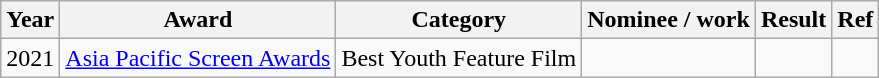<table class="wikitable">
<tr>
<th>Year</th>
<th>Award</th>
<th>Category</th>
<th>Nominee / work</th>
<th>Result</th>
<th>Ref</th>
</tr>
<tr>
<td>2021</td>
<td><a href='#'>Asia Pacific Screen Awards</a></td>
<td>Best Youth Feature Film</td>
<td></td>
<td></td>
<td></td>
</tr>
</table>
